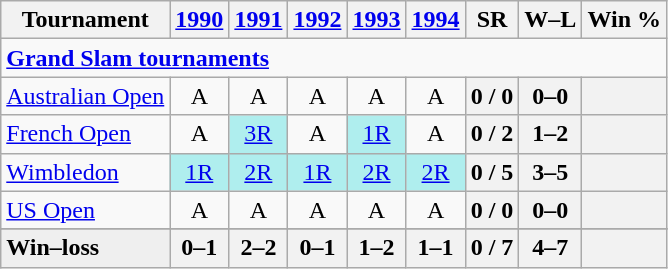<table class=wikitable style=text-align:center>
<tr>
<th>Tournament</th>
<th><a href='#'>1990</a></th>
<th><a href='#'>1991</a></th>
<th><a href='#'>1992</a></th>
<th><a href='#'>1993</a></th>
<th><a href='#'>1994</a></th>
<th>SR</th>
<th>W–L</th>
<th>Win %</th>
</tr>
<tr>
<td colspan=25 style=text-align:left><a href='#'><strong>Grand Slam tournaments</strong></a></td>
</tr>
<tr>
<td align=left><a href='#'>Australian Open</a></td>
<td>A</td>
<td>A</td>
<td>A</td>
<td>A</td>
<td>A</td>
<th>0 / 0</th>
<th>0–0</th>
<th></th>
</tr>
<tr>
<td align=left><a href='#'>French Open</a></td>
<td>A</td>
<td style=background:#afeeee><a href='#'>3R</a></td>
<td>A</td>
<td style=background:#afeeee><a href='#'>1R</a></td>
<td>A</td>
<th>0 / 2</th>
<th>1–2</th>
<th></th>
</tr>
<tr>
<td align=left><a href='#'>Wimbledon</a></td>
<td style=background:#afeeee><a href='#'>1R</a></td>
<td style=background:#afeeee><a href='#'>2R</a></td>
<td style=background:#afeeee><a href='#'>1R</a></td>
<td style=background:#afeeee><a href='#'>2R</a></td>
<td style=background:#afeeee><a href='#'>2R</a></td>
<th>0 / 5</th>
<th>3–5</th>
<th></th>
</tr>
<tr>
<td align=left><a href='#'>US Open</a></td>
<td>A</td>
<td>A</td>
<td>A</td>
<td>A</td>
<td>A</td>
<th>0 / 0</th>
<th>0–0</th>
<th></th>
</tr>
<tr>
</tr>
<tr style=font-weight:bold;background:#efefef>
<td style=text-align:left>Win–loss</td>
<th>0–1</th>
<th>2–2</th>
<th>0–1</th>
<th>1–2</th>
<th>1–1</th>
<th>0 / 7</th>
<th>4–7</th>
<th></th>
</tr>
</table>
